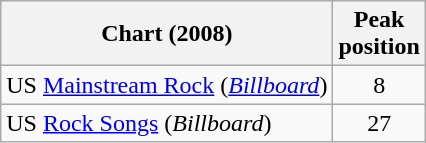<table class="wikitable sortable">
<tr>
<th>Chart (2008)</th>
<th>Peak<br>position</th>
</tr>
<tr>
<td>US <a href='#'>Mainstream Rock</a> (<em><a href='#'>Billboard</a></em>)</td>
<td style="text-align:center;">8</td>
</tr>
<tr>
<td>US <a href='#'>Rock Songs</a> (<em>Billboard</em>)</td>
<td style="text-align:center;">27</td>
</tr>
</table>
